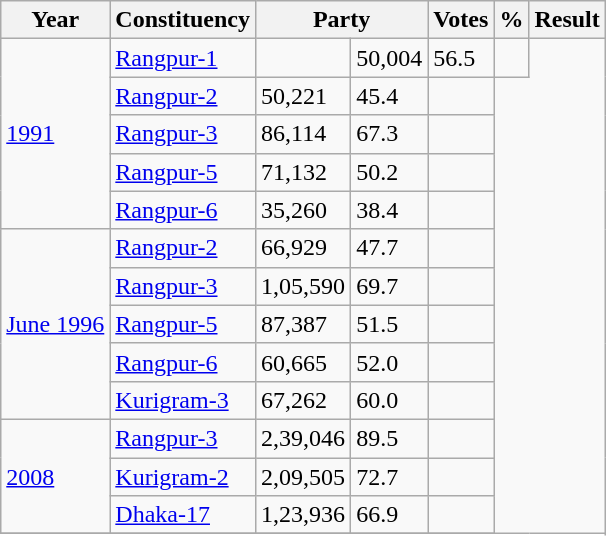<table class="wikitable">
<tr>
<th>Year</th>
<th>Constituency</th>
<th colspan="2">Party</th>
<th>Votes</th>
<th>%</th>
<th>Result</th>
</tr>
<tr>
<td rowspan="5"><a href='#'>1991</a></td>
<td><a href='#'>Rangpur-1</a></td>
<td></td>
<td>50,004</td>
<td>56.5</td>
<td></td>
</tr>
<tr>
<td><a href='#'>Rangpur-2</a></td>
<td>50,221</td>
<td>45.4</td>
<td></td>
</tr>
<tr>
<td><a href='#'>Rangpur-3</a></td>
<td>86,114</td>
<td>67.3</td>
<td></td>
</tr>
<tr>
<td><a href='#'>Rangpur-5</a></td>
<td>71,132</td>
<td>50.2</td>
<td></td>
</tr>
<tr>
<td><a href='#'>Rangpur-6</a></td>
<td>35,260</td>
<td>38.4</td>
<td></td>
</tr>
<tr>
<td rowspan="5"><a href='#'>June 1996</a></td>
<td><a href='#'>Rangpur-2</a></td>
<td>66,929</td>
<td>47.7</td>
<td></td>
</tr>
<tr>
<td><a href='#'>Rangpur-3</a></td>
<td>1,05,590</td>
<td>69.7</td>
<td></td>
</tr>
<tr>
<td><a href='#'>Rangpur-5</a></td>
<td>87,387</td>
<td>51.5</td>
<td></td>
</tr>
<tr>
<td><a href='#'>Rangpur-6</a></td>
<td>60,665</td>
<td>52.0</td>
<td></td>
</tr>
<tr>
<td><a href='#'>Kurigram-3</a></td>
<td>67,262</td>
<td>60.0</td>
<td></td>
</tr>
<tr>
<td rowspan="3"><a href='#'>2008</a></td>
<td><a href='#'>Rangpur-3</a></td>
<td>2,39,046</td>
<td>89.5</td>
<td></td>
</tr>
<tr>
<td><a href='#'>Kurigram-2</a></td>
<td>2,09,505</td>
<td>72.7</td>
<td></td>
</tr>
<tr>
<td><a href='#'>Dhaka-17</a></td>
<td>1,23,936</td>
<td>66.9</td>
<td></td>
</tr>
<tr>
</tr>
</table>
